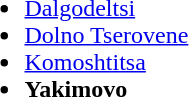<table>
<tr>
<td valign="top"><br><ul><li><a href='#'>Dalgodeltsi</a></li><li><a href='#'>Dolno Tserovene</a></li><li><a href='#'>Komoshtitsa</a></li><li><strong>Yakimovo</strong></li></ul></td>
</tr>
</table>
